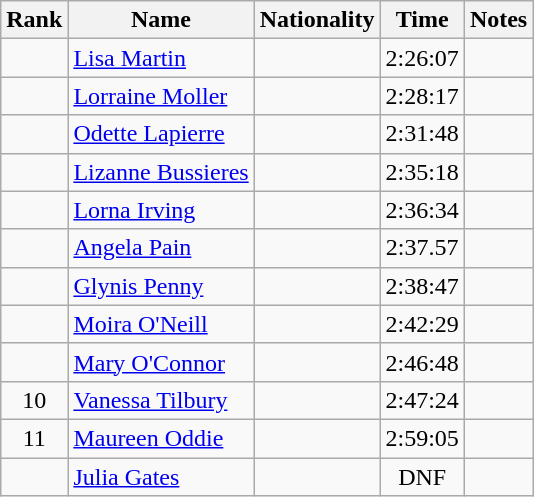<table class="wikitable sortable" style=" text-align:center">
<tr>
<th>Rank</th>
<th>Name</th>
<th>Nationality</th>
<th>Time</th>
<th>Notes</th>
</tr>
<tr>
<td></td>
<td align=left><a href='#'>Lisa Martin</a></td>
<td align=left></td>
<td>2:26:07</td>
<td></td>
</tr>
<tr>
<td></td>
<td align=left><a href='#'>Lorraine Moller</a></td>
<td align=left></td>
<td>2:28:17</td>
<td></td>
</tr>
<tr>
<td></td>
<td align=left><a href='#'>Odette Lapierre</a></td>
<td align=left></td>
<td>2:31:48</td>
<td></td>
</tr>
<tr>
<td></td>
<td align=left><a href='#'>Lizanne Bussieres</a></td>
<td align=left></td>
<td>2:35:18</td>
<td></td>
</tr>
<tr>
<td></td>
<td align=left><a href='#'>Lorna Irving</a></td>
<td align=left></td>
<td>2:36:34</td>
<td></td>
</tr>
<tr>
<td></td>
<td align=left><a href='#'>Angela Pain</a></td>
<td align=left></td>
<td>2:37.57</td>
<td></td>
</tr>
<tr>
<td></td>
<td align=left><a href='#'>Glynis Penny</a></td>
<td align=left></td>
<td>2:38:47</td>
<td></td>
</tr>
<tr>
<td></td>
<td align=left><a href='#'>Moira O'Neill</a></td>
<td align=left></td>
<td>2:42:29</td>
<td></td>
</tr>
<tr>
<td></td>
<td align=left><a href='#'>Mary O'Connor</a></td>
<td align=left></td>
<td>2:46:48</td>
<td></td>
</tr>
<tr>
<td>10</td>
<td align=left><a href='#'>Vanessa Tilbury</a></td>
<td align=left></td>
<td>2:47:24</td>
<td></td>
</tr>
<tr>
<td>11</td>
<td align=left><a href='#'>Maureen Oddie</a></td>
<td align=left></td>
<td>2:59:05</td>
<td></td>
</tr>
<tr>
<td></td>
<td align=left><a href='#'>Julia Gates</a></td>
<td align=left></td>
<td>DNF</td>
<td></td>
</tr>
</table>
